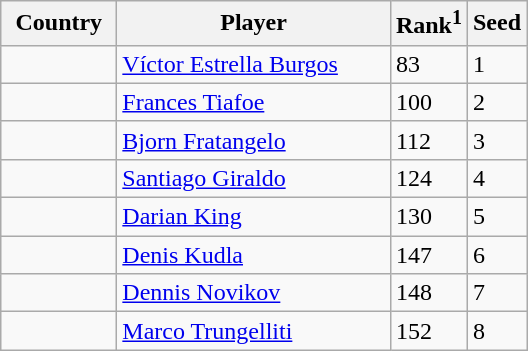<table class="sortable wikitable">
<tr>
<th width="70">Country</th>
<th width="175">Player</th>
<th>Rank<sup>1</sup></th>
<th>Seed</th>
</tr>
<tr>
<td></td>
<td><a href='#'>Víctor Estrella Burgos</a></td>
<td>83</td>
<td>1</td>
</tr>
<tr>
<td></td>
<td><a href='#'>Frances Tiafoe</a></td>
<td>100</td>
<td>2</td>
</tr>
<tr>
<td></td>
<td><a href='#'>Bjorn Fratangelo</a></td>
<td>112</td>
<td>3</td>
</tr>
<tr>
<td></td>
<td><a href='#'>Santiago Giraldo</a></td>
<td>124</td>
<td>4</td>
</tr>
<tr>
<td></td>
<td><a href='#'>Darian King</a></td>
<td>130</td>
<td>5</td>
</tr>
<tr>
<td></td>
<td><a href='#'>Denis Kudla</a></td>
<td>147</td>
<td>6</td>
</tr>
<tr>
<td></td>
<td><a href='#'>Dennis Novikov</a></td>
<td>148</td>
<td>7</td>
</tr>
<tr>
<td></td>
<td><a href='#'>Marco Trungelliti</a></td>
<td>152</td>
<td>8</td>
</tr>
</table>
